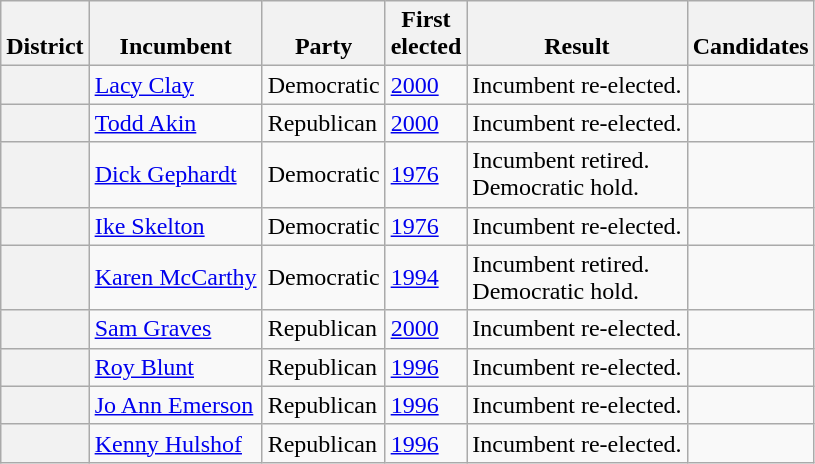<table class=wikitable>
<tr valign=bottom>
<th>District</th>
<th>Incumbent</th>
<th>Party</th>
<th>First<br>elected</th>
<th>Result</th>
<th>Candidates</th>
</tr>
<tr>
<th></th>
<td><a href='#'>Lacy Clay</a></td>
<td>Democratic</td>
<td><a href='#'>2000</a></td>
<td>Incumbent re-elected.</td>
<td nowrap></td>
</tr>
<tr>
<th></th>
<td><a href='#'>Todd Akin</a></td>
<td>Republican</td>
<td><a href='#'>2000</a></td>
<td>Incumbent re-elected.</td>
<td nowrap></td>
</tr>
<tr>
<th></th>
<td><a href='#'>Dick Gephardt</a></td>
<td>Democratic</td>
<td><a href='#'>1976</a></td>
<td>Incumbent retired.<br>Democratic hold.</td>
<td nowrap></td>
</tr>
<tr>
<th></th>
<td><a href='#'>Ike Skelton</a></td>
<td>Democratic</td>
<td><a href='#'>1976</a></td>
<td>Incumbent re-elected.</td>
<td nowrap></td>
</tr>
<tr>
<th></th>
<td><a href='#'>Karen McCarthy</a></td>
<td>Democratic</td>
<td><a href='#'>1994</a></td>
<td>Incumbent retired.<br>Democratic hold.</td>
<td nowrap></td>
</tr>
<tr>
<th></th>
<td><a href='#'>Sam Graves</a></td>
<td>Republican</td>
<td><a href='#'>2000</a></td>
<td>Incumbent re-elected.</td>
<td nowrap></td>
</tr>
<tr>
<th></th>
<td><a href='#'>Roy Blunt</a></td>
<td>Republican</td>
<td><a href='#'>1996</a></td>
<td>Incumbent re-elected.</td>
<td nowrap></td>
</tr>
<tr>
<th></th>
<td><a href='#'>Jo Ann Emerson</a></td>
<td>Republican</td>
<td><a href='#'>1996</a></td>
<td>Incumbent re-elected.</td>
<td nowrap></td>
</tr>
<tr>
<th></th>
<td><a href='#'>Kenny Hulshof</a></td>
<td>Republican</td>
<td><a href='#'>1996</a></td>
<td>Incumbent re-elected.</td>
<td nowrap></td>
</tr>
</table>
